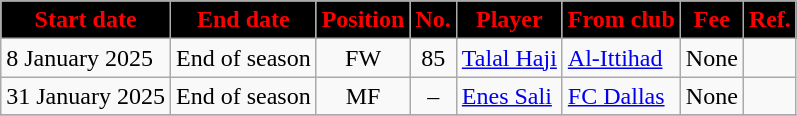<table class="wikitable sortable">
<tr>
<th style="background:black; color:red;">Start date</th>
<th style="background:black; color:red;">End date</th>
<th style="background:black; color:red;">Position</th>
<th style="background:black; color:red;">No.</th>
<th style="background:black; color:red;">Player</th>
<th style="background:black; color:red;">From club</th>
<th style="background:black; color:red;">Fee</th>
<th style="background:black; color:red;">Ref.</th>
</tr>
<tr>
<td>8 January 2025</td>
<td>End of season</td>
<td style="text-align:center;">FW</td>
<td style="text-align:center;">85</td>
<td style="text-align:left;"> <a href='#'>Talal Haji</a></td>
<td style="text-align:left;"> <a href='#'>Al-Ittihad</a></td>
<td>None</td>
<td></td>
</tr>
<tr>
<td>31 January 2025</td>
<td>End of season</td>
<td style="text-align:center;">MF</td>
<td style="text-align:center;">–</td>
<td style="text-align:left;"> <a href='#'>Enes Sali</a></td>
<td style="text-align:left;"> <a href='#'>FC Dallas</a></td>
<td>None</td>
<td></td>
</tr>
<tr>
</tr>
</table>
